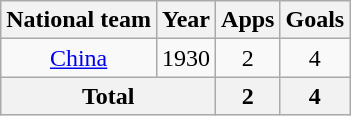<table class="wikitable" style="text-align:center">
<tr>
<th>National team</th>
<th>Year</th>
<th>Apps</th>
<th>Goals</th>
</tr>
<tr>
<td><a href='#'>China</a></td>
<td>1930</td>
<td>2</td>
<td>4</td>
</tr>
<tr>
<th colspan=2>Total</th>
<th>2</th>
<th>4</th>
</tr>
</table>
